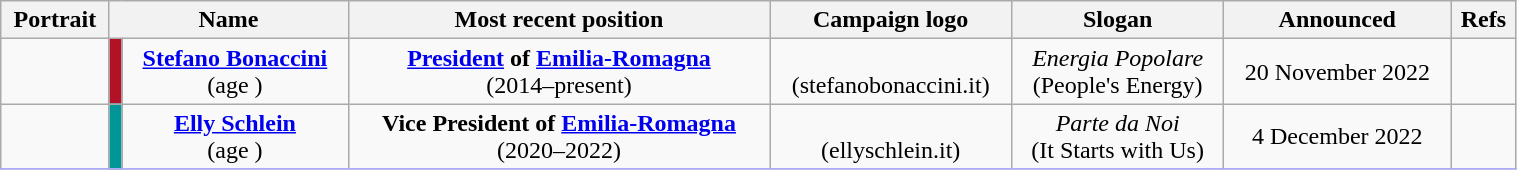<table class="wikitable" style="text-align:center; width:80%; border:1px #AAAAFF solid">
<tr>
<th>Portrait</th>
<th colspan=2>Name</th>
<th>Most recent position</th>
<th>Campaign logo</th>
<th>Slogan</th>
<th>Announced</th>
<th>Refs</th>
</tr>
<tr>
<td></td>
<td style="background:#B11226;"></td>
<td><strong><a href='#'>Stefano Bonaccini</a></strong><br>(age )</td>
<td><strong><a href='#'>President</a> of <a href='#'>Emilia-Romagna</a></strong><br>(2014–present)<br></td>
<td><br>(stefanobonaccini.it)</td>
<td><em>Energia Popolare</em><br>(People's Energy)</td>
<td>20 November 2022</td>
<td></td>
</tr>
<tr>
<td></td>
<td style="background:#009698;"></td>
<td><strong><a href='#'>Elly Schlein</a></strong><br>(age )</td>
<td><strong>Vice President of <a href='#'>Emilia-Romagna</a></strong><br>(2020–2022)<br></td>
<td><br>(ellyschlein.it)</td>
<td><em>Parte da Noi</em><br>(It Starts with Us)</td>
<td>4 December 2022</td>
<td></td>
</tr>
<tr>
</tr>
</table>
